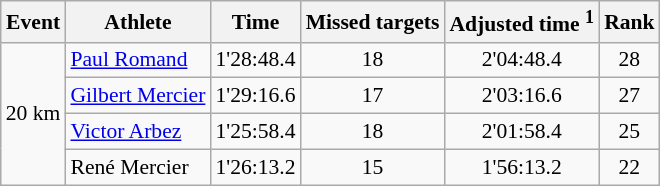<table class="wikitable" style="font-size:90%">
<tr>
<th>Event</th>
<th>Athlete</th>
<th>Time</th>
<th>Missed targets</th>
<th>Adjusted time <sup>1</sup></th>
<th>Rank</th>
</tr>
<tr>
<td rowspan="4">20 km</td>
<td><a href='#'>Paul Romand</a></td>
<td align="center">1'28:48.4</td>
<td align="center">18</td>
<td align="center">2'04:48.4</td>
<td align="center">28</td>
</tr>
<tr>
<td><a href='#'>Gilbert Mercier</a></td>
<td align="center">1'29:16.6</td>
<td align="center">17</td>
<td align="center">2'03:16.6</td>
<td align="center">27</td>
</tr>
<tr>
<td><a href='#'>Victor Arbez</a></td>
<td align="center">1'25:58.4</td>
<td align="center">18</td>
<td align="center">2'01:58.4</td>
<td align="center">25</td>
</tr>
<tr>
<td>René Mercier</td>
<td align="center">1'26:13.2</td>
<td align="center">15</td>
<td align="center">1'56:13.2</td>
<td align="center">22</td>
</tr>
</table>
